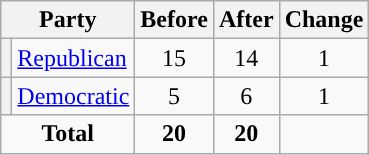<table class="wikitable" style="text-align:center;">
<tr>
<th colspan="2">Party</th>
<th>Before</th>
<th>After</th>
<th>Change</th>
</tr>
<tr>
<th style="background-color:"></th>
<td style="text-align:left;"><a href='#'>Republican</a></td>
<td>15</td>
<td>14</td>
<td> 1</td>
</tr>
<tr>
<th style="background-color:"></th>
<td style="text-align:left;"><a href='#'>Democratic</a></td>
<td>5</td>
<td>6</td>
<td> 1</td>
</tr>
<tr>
<td colspan="2"><strong>Total</strong></td>
<td><strong>20</strong></td>
<td><strong>20</strong></td>
<td></td>
</tr>
</table>
